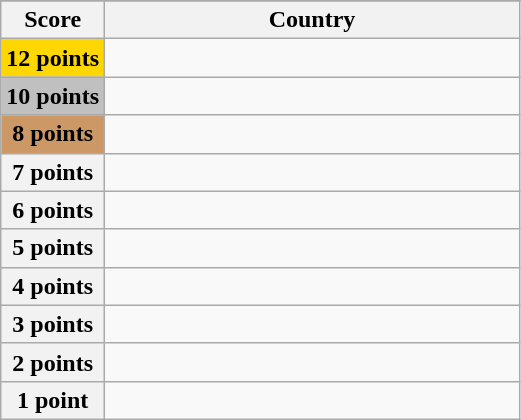<table class="wikitable">
<tr>
</tr>
<tr>
<th scope="col" width="20%">Score</th>
<th scope="col">Country</th>
</tr>
<tr>
<th scope="row" style="background:gold">12 points</th>
<td></td>
</tr>
<tr>
<th scope="row" style="background:silver">10 points</th>
<td></td>
</tr>
<tr>
<th scope="row" style="background:#CC9966">8 points</th>
<td></td>
</tr>
<tr>
<th scope="row">7 points</th>
<td></td>
</tr>
<tr>
<th scope="row">6 points</th>
<td></td>
</tr>
<tr>
<th scope="row">5 points</th>
<td></td>
</tr>
<tr>
<th scope="row">4 points</th>
<td></td>
</tr>
<tr>
<th scope="row">3 points</th>
<td></td>
</tr>
<tr>
<th scope="row">2 points</th>
<td></td>
</tr>
<tr>
<th scope="row">1 point</th>
<td></td>
</tr>
</table>
